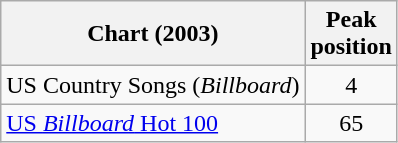<table class="wikitable sortable">
<tr>
<th align="left">Chart (2003)</th>
<th align="center">Peak<br>position</th>
</tr>
<tr>
<td align="left">US Country Songs (<em>Billboard</em>)</td>
<td align="center">4</td>
</tr>
<tr>
<td align="left"><a href='#'>US <em>Billboard</em> Hot 100</a></td>
<td align="center">65</td>
</tr>
</table>
